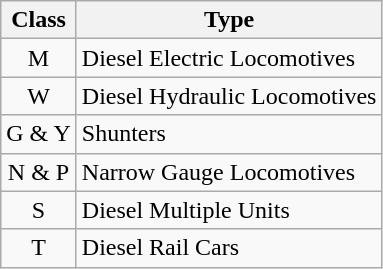<table class="wikitable" style=text-align:center>
<tr>
<th>Class</th>
<th>Type</th>
</tr>
<tr>
<td>M</td>
<td align=left>Diesel Electric Locomotives</td>
</tr>
<tr>
<td>W</td>
<td align=left>Diesel Hydraulic Locomotives</td>
</tr>
<tr>
<td>G & Y</td>
<td align=left>Shunters</td>
</tr>
<tr>
<td>N & P</td>
<td align=left>Narrow Gauge Locomotives</td>
</tr>
<tr>
<td>S</td>
<td align=left>Diesel Multiple Units</td>
</tr>
<tr>
<td>T</td>
<td align=left>Diesel Rail Cars</td>
</tr>
</table>
